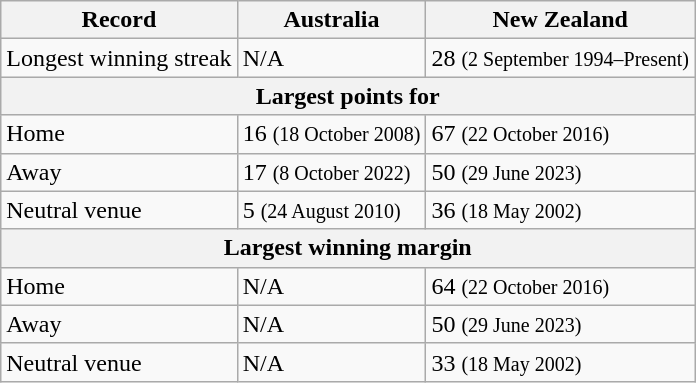<table class="wikitable">
<tr>
<th>Record</th>
<th>Australia</th>
<th>New Zealand</th>
</tr>
<tr>
<td>Longest winning streak</td>
<td>N/A</td>
<td>28 <small>(2 September 1994–Present)</small></td>
</tr>
<tr>
<th colspan=3 align=center>Largest points for</th>
</tr>
<tr>
<td>Home</td>
<td>16 <small>(18 October 2008)</small></td>
<td>67 <small>(22 October 2016)</small></td>
</tr>
<tr>
<td>Away</td>
<td>17 <small>(8 October 2022)</small></td>
<td>50 <small>(29 June 2023)</small></td>
</tr>
<tr>
<td>Neutral venue</td>
<td>5 <small>(24 August 2010)</small></td>
<td>36 <small>(18 May 2002)</small></td>
</tr>
<tr>
<th colspan=3 align=center>Largest winning margin</th>
</tr>
<tr>
<td>Home</td>
<td>N/A</td>
<td>64 <small>(22 October 2016)</small></td>
</tr>
<tr>
<td>Away</td>
<td>N/A</td>
<td>50 <small>(29 June 2023)</small></td>
</tr>
<tr>
<td>Neutral venue</td>
<td>N/A</td>
<td>33 <small>(18 May 2002)</small></td>
</tr>
</table>
